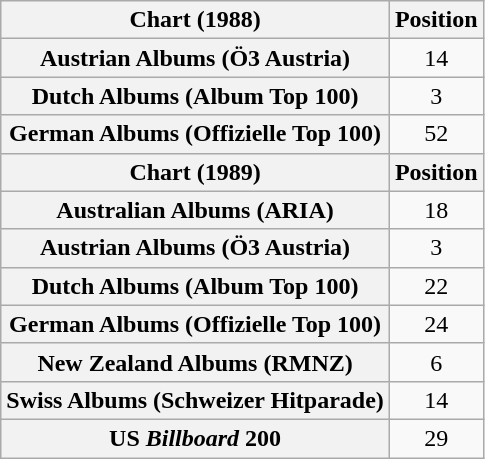<table class="wikitable plainrowheaders" style="text-align:center">
<tr>
<th scope="col">Chart (1988)</th>
<th scope="col">Position</th>
</tr>
<tr>
<th scope="row">Austrian Albums (Ö3 Austria)</th>
<td>14</td>
</tr>
<tr>
<th scope="row">Dutch Albums (Album Top 100)</th>
<td>3</td>
</tr>
<tr>
<th scope="row">German Albums (Offizielle Top 100)</th>
<td>52</td>
</tr>
<tr>
<th scope="col">Chart (1989)</th>
<th scope="col">Position</th>
</tr>
<tr>
<th scope="row">Australian Albums (ARIA)</th>
<td>18</td>
</tr>
<tr>
<th scope="row">Austrian Albums (Ö3 Austria)</th>
<td>3</td>
</tr>
<tr>
<th scope="row">Dutch Albums (Album Top 100)</th>
<td>22</td>
</tr>
<tr>
<th scope="row">German Albums (Offizielle Top 100)</th>
<td>24</td>
</tr>
<tr>
<th scope="row">New Zealand Albums (RMNZ)</th>
<td>6</td>
</tr>
<tr>
<th scope="row">Swiss Albums (Schweizer Hitparade)</th>
<td>14</td>
</tr>
<tr>
<th scope="row">US <em>Billboard</em> 200</th>
<td>29</td>
</tr>
</table>
